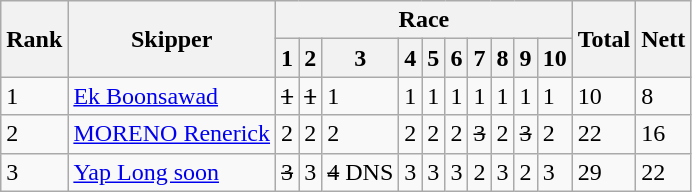<table class=wikitable>
<tr>
<th rowspan="2">Rank</th>
<th rowspan="2">Skipper</th>
<th colspan="10">Race</th>
<th rowspan="2">Total</th>
<th rowspan="2">Nett</th>
</tr>
<tr>
<th>1</th>
<th>2</th>
<th>3</th>
<th>4</th>
<th>5</th>
<th>6</th>
<th>7</th>
<th>8</th>
<th>9</th>
<th>10</th>
</tr>
<tr>
<td>1</td>
<td> <a href='#'>Ek Boonsawad</a></td>
<td><s>1</s></td>
<td><s>1</s></td>
<td>1</td>
<td>1</td>
<td>1</td>
<td>1</td>
<td>1</td>
<td>1</td>
<td>1</td>
<td>1</td>
<td>10</td>
<td>8</td>
</tr>
<tr>
<td>2</td>
<td> <a href='#'>MORENO Renerick</a></td>
<td>2</td>
<td>2</td>
<td>2</td>
<td>2</td>
<td>2</td>
<td>2</td>
<td><s>3</s></td>
<td>2</td>
<td><s>3</s></td>
<td>2</td>
<td>22</td>
<td>16</td>
</tr>
<tr>
<td>3</td>
<td> <a href='#'>Yap Long soon</a></td>
<td><s>3</s></td>
<td>3</td>
<td><s>4</s> DNS</td>
<td>3</td>
<td>3</td>
<td>3</td>
<td>2</td>
<td>3</td>
<td>2</td>
<td>3</td>
<td>29</td>
<td>22</td>
</tr>
</table>
